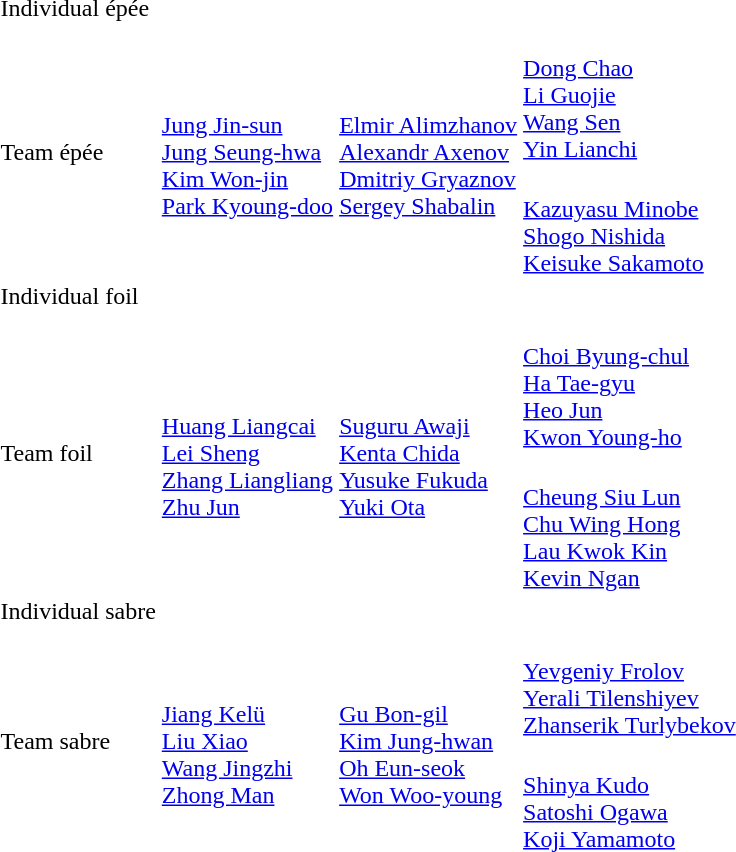<table>
<tr>
<td rowspan=2>Individual épée<br></td>
<td rowspan=2></td>
<td rowspan=2></td>
<td></td>
</tr>
<tr>
<td></td>
</tr>
<tr>
<td rowspan=2>Team épée<br></td>
<td rowspan=2><br><a href='#'>Jung Jin-sun</a><br><a href='#'>Jung Seung-hwa</a><br><a href='#'>Kim Won-jin</a><br><a href='#'>Park Kyoung-doo</a></td>
<td rowspan=2><br><a href='#'>Elmir Alimzhanov</a><br><a href='#'>Alexandr Axenov</a><br><a href='#'>Dmitriy Gryaznov</a><br><a href='#'>Sergey Shabalin</a></td>
<td><br><a href='#'>Dong Chao</a><br><a href='#'>Li Guojie</a><br><a href='#'>Wang Sen</a><br><a href='#'>Yin Lianchi</a></td>
</tr>
<tr>
<td><br><a href='#'>Kazuyasu Minobe</a><br><a href='#'>Shogo Nishida</a><br><a href='#'>Keisuke Sakamoto</a></td>
</tr>
<tr>
<td rowspan=2>Individual foil<br></td>
<td rowspan=2></td>
<td rowspan=2></td>
<td></td>
</tr>
<tr>
<td></td>
</tr>
<tr>
<td rowspan=2>Team foil<br></td>
<td rowspan=2><br><a href='#'>Huang Liangcai</a><br><a href='#'>Lei Sheng</a><br><a href='#'>Zhang Liangliang</a><br><a href='#'>Zhu Jun</a></td>
<td rowspan=2><br><a href='#'>Suguru Awaji</a><br><a href='#'>Kenta Chida</a><br><a href='#'>Yusuke Fukuda</a><br><a href='#'>Yuki Ota</a></td>
<td><br><a href='#'>Choi Byung-chul</a><br><a href='#'>Ha Tae-gyu</a><br><a href='#'>Heo Jun</a><br><a href='#'>Kwon Young-ho</a></td>
</tr>
<tr>
<td><br><a href='#'>Cheung Siu Lun</a><br><a href='#'>Chu Wing Hong</a><br><a href='#'>Lau Kwok Kin</a><br><a href='#'>Kevin Ngan</a></td>
</tr>
<tr>
<td rowspan=2>Individual sabre<br></td>
<td rowspan=2></td>
<td rowspan=2></td>
<td></td>
</tr>
<tr>
<td></td>
</tr>
<tr>
<td rowspan=2>Team sabre<br></td>
<td rowspan=2><br><a href='#'>Jiang Kelü</a><br><a href='#'>Liu Xiao</a><br><a href='#'>Wang Jingzhi</a><br><a href='#'>Zhong Man</a></td>
<td rowspan=2><br><a href='#'>Gu Bon-gil</a><br><a href='#'>Kim Jung-hwan</a><br><a href='#'>Oh Eun-seok</a><br><a href='#'>Won Woo-young</a></td>
<td><br><a href='#'>Yevgeniy Frolov</a><br><a href='#'>Yerali Tilenshiyev</a><br><a href='#'>Zhanserik Turlybekov</a></td>
</tr>
<tr>
<td><br><a href='#'>Shinya Kudo</a><br><a href='#'>Satoshi Ogawa</a><br><a href='#'>Koji Yamamoto</a></td>
</tr>
</table>
